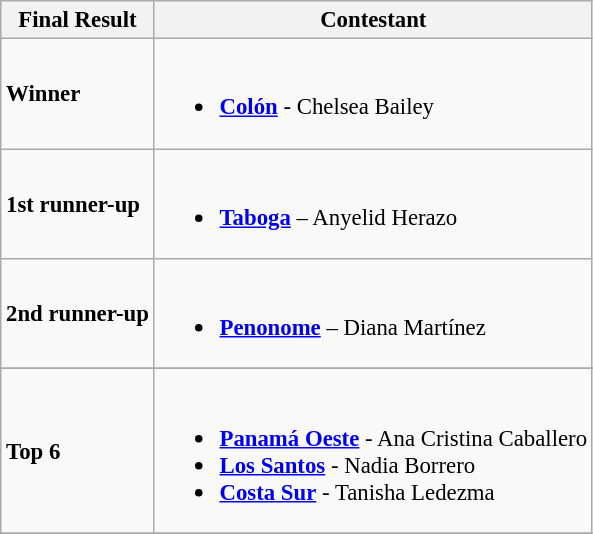<table class="wikitable sortable" style="font-size:95%;">
<tr>
<th>Final Result</th>
<th>Contestant</th>
</tr>
<tr>
<td><strong>Winner</strong></td>
<td><br><ul><li><strong> <a href='#'>Colón</a></strong> - Chelsea Bailey</li></ul></td>
</tr>
<tr>
<td><strong>1st runner-up</strong></td>
<td><br><ul><li><strong> <a href='#'>Taboga</a></strong> – Anyelid Herazo</li></ul></td>
</tr>
<tr>
<td><strong>2nd runner-up</strong></td>
<td><br><ul><li><strong> <a href='#'>Penonome</a></strong> – Diana Martínez</li></ul></td>
</tr>
<tr>
</tr>
<tr>
<td><strong>Top 6</strong></td>
<td><br><ul><li><strong> <a href='#'>Panamá Oeste</a></strong> - Ana Cristina Caballero</li><li><strong> <a href='#'>Los Santos</a></strong> - Nadia Borrero</li><li><strong> <a href='#'>Costa Sur</a></strong> - Tanisha Ledezma</li></ul></td>
</tr>
<tr>
</tr>
</table>
